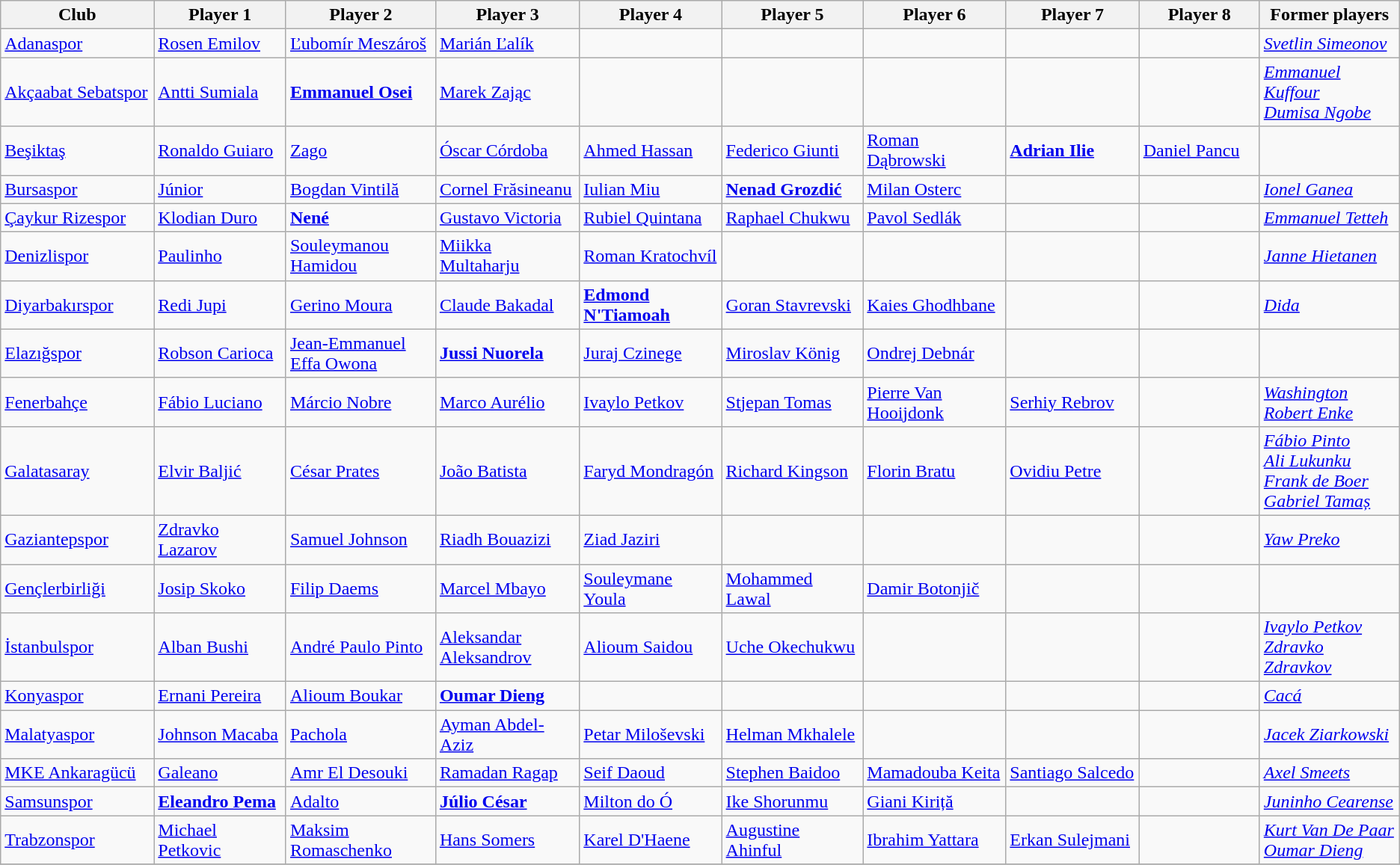<table class="wikitable">
<tr>
<th width="170">Club</th>
<th width="170">Player 1</th>
<th width="170">Player 2</th>
<th width="170">Player 3</th>
<th width="170">Player 4</th>
<th width="170">Player 5</th>
<th width="170">Player 6</th>
<th width="170">Player 7</th>
<th width="170">Player 8</th>
<th width="170">Former players</th>
</tr>
<tr>
<td><a href='#'>Adanaspor</a></td>
<td> <a href='#'>Rosen Emilov</a></td>
<td> <a href='#'>Ľubomír Meszároš</a></td>
<td> <a href='#'>Marián Ľalík</a></td>
<td></td>
<td></td>
<td></td>
<td></td>
<td></td>
<td> <em><a href='#'>Svetlin Simeonov</a></em></td>
</tr>
<tr>
<td><a href='#'>Akçaabat Sebatspor</a></td>
<td> <a href='#'>Antti Sumiala</a></td>
<td> <strong><a href='#'>Emmanuel Osei</a></strong></td>
<td> <a href='#'>Marek Zając</a></td>
<td></td>
<td></td>
<td></td>
<td></td>
<td></td>
<td> <em><a href='#'>Emmanuel Kuffour</a></em> <br> <em><a href='#'>Dumisa Ngobe</a></em></td>
</tr>
<tr>
<td><a href='#'>Beşiktaş</a></td>
<td> <a href='#'>Ronaldo Guiaro</a></td>
<td> <a href='#'>Zago</a></td>
<td> <a href='#'>Óscar Córdoba</a></td>
<td> <a href='#'>Ahmed Hassan</a></td>
<td> <a href='#'>Federico Giunti</a></td>
<td> <a href='#'>Roman Dąbrowski</a></td>
<td> <strong><a href='#'>Adrian Ilie</a></strong></td>
<td> <a href='#'>Daniel Pancu</a></td>
<td></td>
</tr>
<tr>
<td><a href='#'>Bursaspor</a></td>
<td> <a href='#'>Júnior</a></td>
<td> <a href='#'>Bogdan Vintilă</a></td>
<td> <a href='#'>Cornel Frăsineanu</a></td>
<td> <a href='#'>Iulian Miu</a></td>
<td> <strong><a href='#'>Nenad Grozdić</a></strong></td>
<td> <a href='#'>Milan Osterc</a></td>
<td></td>
<td></td>
<td> <em><a href='#'>Ionel Ganea</a></em></td>
</tr>
<tr>
<td><a href='#'>Çaykur Rizespor</a></td>
<td> <a href='#'>Klodian Duro</a></td>
<td> <strong><a href='#'>Nené</a></strong></td>
<td> <a href='#'>Gustavo Victoria</a></td>
<td> <a href='#'>Rubiel Quintana</a></td>
<td> <a href='#'>Raphael Chukwu</a></td>
<td> <a href='#'>Pavol Sedlák</a></td>
<td></td>
<td></td>
<td> <em><a href='#'>Emmanuel Tetteh</a></em></td>
</tr>
<tr>
<td><a href='#'>Denizlispor</a></td>
<td> <a href='#'>Paulinho</a></td>
<td> <a href='#'>Souleymanou Hamidou</a></td>
<td> <a href='#'>Miikka Multaharju</a></td>
<td> <a href='#'>Roman Kratochvíl</a></td>
<td></td>
<td></td>
<td></td>
<td></td>
<td> <em><a href='#'>Janne Hietanen</a></em></td>
</tr>
<tr>
<td><a href='#'>Diyarbakırspor</a></td>
<td> <a href='#'>Redi Jupi</a></td>
<td> <a href='#'>Gerino Moura</a></td>
<td> <a href='#'>Claude Bakadal</a></td>
<td> <strong><a href='#'>Edmond N'Tiamoah</a></strong></td>
<td> <a href='#'>Goran Stavrevski</a></td>
<td> <a href='#'>Kaies Ghodhbane</a></td>
<td></td>
<td></td>
<td> <em><a href='#'>Dida</a></em></td>
</tr>
<tr>
<td><a href='#'>Elazığspor</a></td>
<td> <a href='#'>Robson Carioca</a></td>
<td> <a href='#'>Jean-Emmanuel Effa Owona</a></td>
<td> <strong><a href='#'>Jussi Nuorela</a></strong></td>
<td> <a href='#'>Juraj Czinege</a></td>
<td> <a href='#'>Miroslav König</a></td>
<td> <a href='#'>Ondrej Debnár</a></td>
<td></td>
<td></td>
<td></td>
</tr>
<tr>
<td><a href='#'>Fenerbahçe</a></td>
<td> <a href='#'>Fábio Luciano</a></td>
<td> <a href='#'>Márcio Nobre</a></td>
<td> <a href='#'>Marco Aurélio</a></td>
<td> <a href='#'>Ivaylo Petkov</a></td>
<td> <a href='#'>Stjepan Tomas</a></td>
<td> <a href='#'>Pierre Van Hooijdonk</a></td>
<td> <a href='#'>Serhiy Rebrov</a></td>
<td></td>
<td> <em><a href='#'>Washington</a></em> <br> <em><a href='#'>Robert Enke</a></em></td>
</tr>
<tr>
<td><a href='#'>Galatasaray</a></td>
<td> <a href='#'>Elvir Baljić</a></td>
<td> <a href='#'>César Prates</a></td>
<td> <a href='#'>João Batista</a></td>
<td> <a href='#'>Faryd Mondragón</a></td>
<td> <a href='#'>Richard Kingson</a></td>
<td> <a href='#'>Florin Bratu</a></td>
<td> <a href='#'>Ovidiu Petre</a></td>
<td></td>
<td> <em><a href='#'>Fábio Pinto</a></em> <br> <em><a href='#'>Ali Lukunku</a></em> <br> <em><a href='#'>Frank de Boer</a></em> <br> <em><a href='#'>Gabriel Tamaș</a></em></td>
</tr>
<tr>
<td><a href='#'>Gaziantepspor</a></td>
<td> <a href='#'>Zdravko Lazarov</a></td>
<td> <a href='#'>Samuel Johnson</a></td>
<td> <a href='#'>Riadh Bouazizi</a></td>
<td> <a href='#'>Ziad Jaziri</a></td>
<td></td>
<td></td>
<td></td>
<td></td>
<td> <em><a href='#'>Yaw Preko</a></em></td>
</tr>
<tr>
<td><a href='#'>Gençlerbirliği</a></td>
<td> <a href='#'>Josip Skoko</a></td>
<td> <a href='#'>Filip Daems</a></td>
<td> <a href='#'>Marcel Mbayo</a></td>
<td> <a href='#'>Souleymane Youla</a></td>
<td> <a href='#'>Mohammed Lawal</a></td>
<td> <a href='#'>Damir Botonjič</a></td>
<td></td>
<td></td>
<td></td>
</tr>
<tr>
<td><a href='#'>İstanbulspor</a></td>
<td> <a href='#'>Alban Bushi</a></td>
<td> <a href='#'>André Paulo Pinto</a></td>
<td> <a href='#'>Aleksandar Aleksandrov</a></td>
<td> <a href='#'>Alioum Saidou</a></td>
<td> <a href='#'>Uche Okechukwu</a></td>
<td></td>
<td></td>
<td></td>
<td> <em><a href='#'>Ivaylo Petkov</a></em> <br> <em><a href='#'>Zdravko Zdravkov</a></em></td>
</tr>
<tr>
<td><a href='#'>Konyaspor</a></td>
<td> <a href='#'>Ernani Pereira</a></td>
<td> <a href='#'>Alioum Boukar</a></td>
<td> <strong><a href='#'>Oumar Dieng</a></strong></td>
<td></td>
<td></td>
<td></td>
<td></td>
<td></td>
<td> <em><a href='#'>Cacá</a></em></td>
</tr>
<tr>
<td><a href='#'>Malatyaspor</a></td>
<td> <a href='#'>Johnson Macaba</a></td>
<td> <a href='#'>Pachola</a></td>
<td> <a href='#'>Ayman Abdel-Aziz</a></td>
<td> <a href='#'>Petar Miloševski</a></td>
<td> <a href='#'>Helman Mkhalele</a></td>
<td></td>
<td></td>
<td></td>
<td> <em><a href='#'>Jacek Ziarkowski</a></em></td>
</tr>
<tr>
<td><a href='#'>MKE Ankaragücü</a></td>
<td> <a href='#'>Galeano</a></td>
<td> <a href='#'>Amr El Desouki</a></td>
<td> <a href='#'>Ramadan Ragap</a></td>
<td> <a href='#'>Seif Daoud</a></td>
<td> <a href='#'>Stephen Baidoo</a></td>
<td> <a href='#'>Mamadouba Keita</a></td>
<td> <a href='#'>Santiago Salcedo</a></td>
<td></td>
<td> <em><a href='#'>Axel Smeets</a></em></td>
</tr>
<tr>
<td><a href='#'>Samsunspor</a></td>
<td> <strong><a href='#'>Eleandro Pema</a></strong></td>
<td> <a href='#'>Adalto</a></td>
<td> <strong><a href='#'>Júlio César</a></strong></td>
<td> <a href='#'>Milton do Ó</a></td>
<td> <a href='#'>Ike Shorunmu</a></td>
<td> <a href='#'>Giani Kiriță</a></td>
<td></td>
<td></td>
<td> <em><a href='#'>Juninho Cearense</a></em></td>
</tr>
<tr>
<td><a href='#'>Trabzonspor</a></td>
<td> <a href='#'>Michael Petkovic</a></td>
<td> <a href='#'>Maksim Romaschenko</a></td>
<td> <a href='#'>Hans Somers</a></td>
<td> <a href='#'>Karel D'Haene</a></td>
<td> <a href='#'>Augustine Ahinful</a></td>
<td> <a href='#'>Ibrahim Yattara</a></td>
<td> <a href='#'>Erkan Sulejmani</a></td>
<td></td>
<td> <em><a href='#'>Kurt Van De Paar</a></em> <br> <em><a href='#'>Oumar Dieng</a></em></td>
</tr>
<tr>
</tr>
</table>
